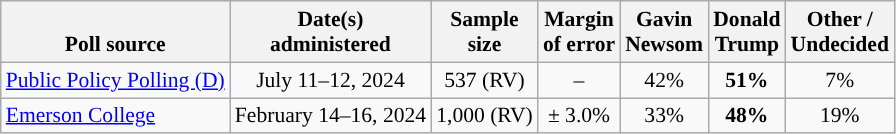<table class="wikitable sortable mw-datatable" style="font-size:90%;text-align:center;line-height:17px">
<tr valign=bottom>
<th>Poll source</th>
<th>Date(s)<br>administered</th>
<th>Sample<br>size</th>
<th>Margin<br>of error</th>
<th class="unsortable">Gavin<br>Newsom<br></th>
<th class="unsortable">Donald<br>Trump<br></th>
<th class="unsortable">Other /<br>Undecided</th>
</tr>
<tr>
<td style="text-align:left;"><a href='#'>Public Policy Polling (D)</a></td>
<td data-sort-value="2024-07-22">July 11–12, 2024</td>
<td>537 (RV)</td>
<td>–</td>
<td>42%</td>
<td style="background-color:"><strong>51%</strong></td>
<td>7%</td>
</tr>
<tr>
<td style="text-align:left;"><a href='#'>Emerson College</a></td>
<td data-sort-value="2024-02-20">February 14–16, 2024</td>
<td>1,000 (RV)</td>
<td>± 3.0%</td>
<td>33%</td>
<td style="background-color:"><strong>48%</strong></td>
<td>19%</td>
</tr>
</table>
